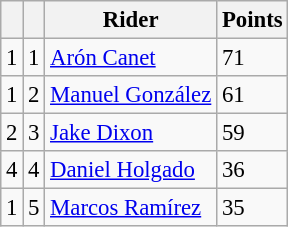<table class="wikitable" style="font-size: 95%;">
<tr>
<th></th>
<th></th>
<th>Rider</th>
<th>Points</th>
</tr>
<tr>
<td> 1</td>
<td align=center>1</td>
<td> <a href='#'>Arón Canet</a></td>
<td align=left>71</td>
</tr>
<tr>
<td> 1</td>
<td align=center>2</td>
<td> <a href='#'>Manuel González</a></td>
<td align=left>61</td>
</tr>
<tr>
<td> 2</td>
<td align=center>3</td>
<td> <a href='#'>Jake Dixon</a></td>
<td align=left>59</td>
</tr>
<tr>
<td> 4</td>
<td align=center>4</td>
<td> <a href='#'>Daniel Holgado</a></td>
<td align=left>36</td>
</tr>
<tr>
<td> 1</td>
<td align=center>5</td>
<td> <a href='#'>Marcos Ramírez</a></td>
<td align=left>35</td>
</tr>
</table>
